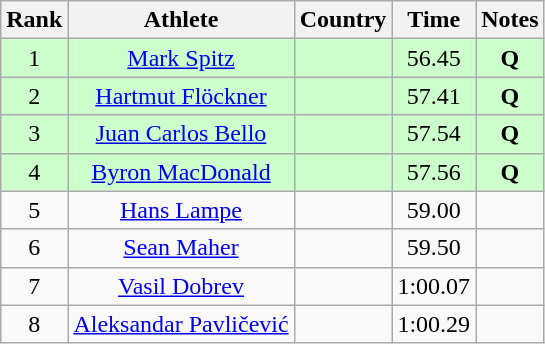<table class="wikitable sortable" style="text-align:center">
<tr>
<th>Rank</th>
<th>Athlete</th>
<th>Country</th>
<th>Time</th>
<th>Notes</th>
</tr>
<tr bgcolor=ccffcc>
<td>1</td>
<td><a href='#'>Mark Spitz</a></td>
<td align=left></td>
<td>56.45</td>
<td><strong>Q</strong></td>
</tr>
<tr bgcolor=ccffcc>
<td>2</td>
<td><a href='#'>Hartmut Flöckner</a></td>
<td align=left></td>
<td>57.41</td>
<td><strong> Q </strong></td>
</tr>
<tr bgcolor=ccffcc>
<td>3</td>
<td><a href='#'>Juan Carlos Bello</a></td>
<td align=left></td>
<td>57.54</td>
<td><strong>Q</strong></td>
</tr>
<tr bgcolor=ccffcc>
<td>4</td>
<td><a href='#'>Byron MacDonald</a></td>
<td align=left></td>
<td>57.56</td>
<td><strong>Q</strong></td>
</tr>
<tr>
<td>5</td>
<td><a href='#'>Hans Lampe</a></td>
<td align=left></td>
<td>59.00</td>
<td><strong> </strong></td>
</tr>
<tr>
<td>6</td>
<td><a href='#'>Sean Maher</a></td>
<td align=left></td>
<td>59.50</td>
<td><strong> </strong></td>
</tr>
<tr>
<td>7</td>
<td><a href='#'>Vasil Dobrev</a></td>
<td align=left></td>
<td>1:00.07</td>
<td><strong> </strong></td>
</tr>
<tr>
<td>8</td>
<td><a href='#'>Aleksandar Pavličević</a></td>
<td align=left></td>
<td>1:00.29</td>
<td><strong> </strong></td>
</tr>
</table>
